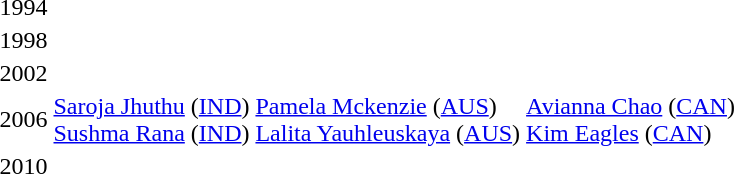<table>
<tr>
<td>1994</td>
<td></td>
<td></td>
<td></td>
</tr>
<tr>
<td>1998</td>
<td></td>
<td></td>
<td></td>
</tr>
<tr>
<td>2002</td>
<td></td>
<td></td>
<td></td>
</tr>
<tr>
<td>2006</td>
<td> <a href='#'>Saroja Jhuthu</a> (<a href='#'>IND</a>)<br> <a href='#'>Sushma Rana</a> (<a href='#'>IND</a>)</td>
<td> <a href='#'>Pamela Mckenzie</a> (<a href='#'>AUS</a>)<br> <a href='#'>Lalita Yauhleuskaya</a> (<a href='#'>AUS</a>)</td>
<td> <a href='#'>Avianna Chao</a> (<a href='#'>CAN</a>)<br> <a href='#'>Kim Eagles</a> (<a href='#'>CAN</a>)</td>
</tr>
<tr>
<td>2010<br></td>
<td></td>
<td></td>
<td></td>
</tr>
</table>
